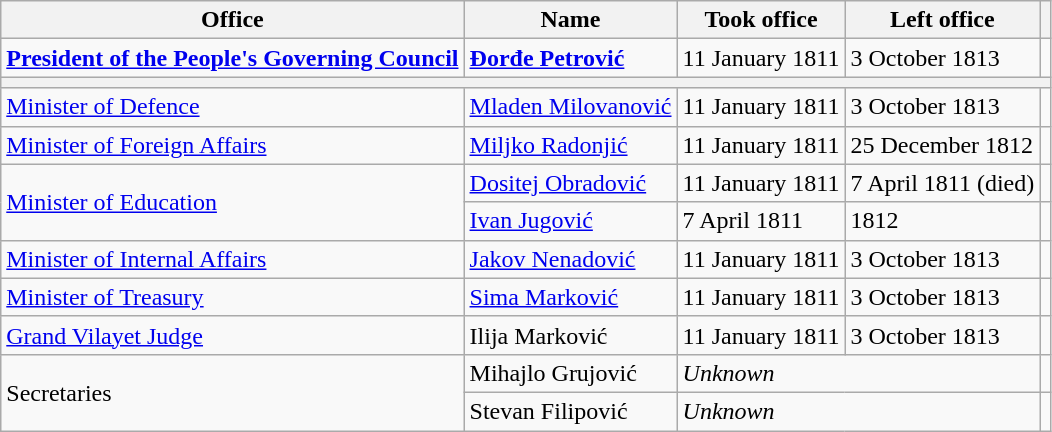<table class="wikitable">
<tr>
<th>Office</th>
<th>Name</th>
<th>Took office</th>
<th>Left office</th>
<th></th>
</tr>
<tr>
<td><strong><a href='#'>President of the People's Governing Council</a></strong></td>
<td><strong><a href='#'>Đorđe Petrović</a></strong></td>
<td>11 January 1811</td>
<td>3 October 1813</td>
<td></td>
</tr>
<tr>
<th colspan="5"></th>
</tr>
<tr>
<td><a href='#'>Minister of Defence</a></td>
<td><a href='#'>Mladen Milovanović</a></td>
<td>11 January 1811</td>
<td>3 October 1813</td>
<td></td>
</tr>
<tr>
<td><a href='#'>Minister of Foreign Affairs</a></td>
<td><a href='#'>Miljko Radonjić</a></td>
<td>11 January 1811</td>
<td>25 December 1812</td>
<td></td>
</tr>
<tr>
<td rowspan="2"><a href='#'>Minister of Education</a></td>
<td><a href='#'>Dositej Obradović</a></td>
<td>11 January 1811</td>
<td>7 April 1811 (died)</td>
<td></td>
</tr>
<tr>
<td><a href='#'>Ivan Jugović</a></td>
<td>7 April 1811</td>
<td>1812</td>
<td></td>
</tr>
<tr>
<td><a href='#'>Minister of Internal Affairs</a></td>
<td><a href='#'>Jakov Nenadović</a></td>
<td>11 January 1811</td>
<td>3 October 1813</td>
<td></td>
</tr>
<tr>
<td><a href='#'>Minister of Treasury</a></td>
<td><a href='#'>Sima Marković</a></td>
<td>11 January 1811</td>
<td>3 October 1813</td>
<td></td>
</tr>
<tr>
<td><a href='#'>Grand Vilayet Judge</a></td>
<td>Ilija Marković</td>
<td>11 January 1811</td>
<td>3 October 1813</td>
<td></td>
</tr>
<tr>
<td rowspan="2">Secretaries</td>
<td>Mihajlo Grujović</td>
<td colspan="2"><em>Unknown</em></td>
<td></td>
</tr>
<tr>
<td>Stevan Filipović</td>
<td colspan="2"><em>Unknown</em></td>
<td></td>
</tr>
</table>
